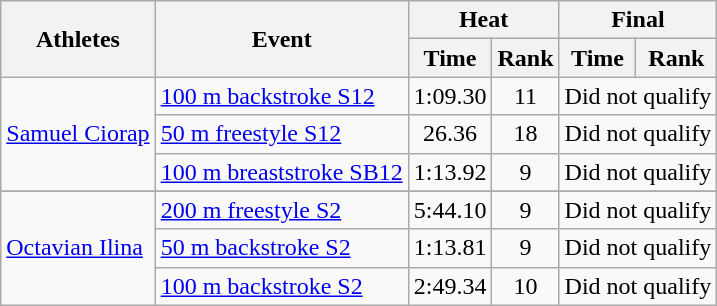<table class=wikitable>
<tr>
<th rowspan="2">Athletes</th>
<th rowspan="2">Event</th>
<th colspan="2">Heat</th>
<th colspan="2">Final</th>
</tr>
<tr>
<th>Time</th>
<th>Rank</th>
<th>Time</th>
<th>Rank</th>
</tr>
<tr align=center>
<td align=left rowspan=3><a href='#'>Samuel Ciorap</a></td>
<td align=left><a href='#'>100 m backstroke S12</a></td>
<td>1:09.30</td>
<td>11</td>
<td colspan=2>Did not qualify</td>
</tr>
<tr align=center>
<td align=left><a href='#'>50 m freestyle S12</a></td>
<td>26.36</td>
<td>18</td>
<td colspan=2>Did not qualify</td>
</tr>
<tr align=center>
<td align=left><a href='#'>100 m breaststroke SB12</a></td>
<td>1:13.92</td>
<td>9</td>
<td colspan=2>Did not qualify</td>
</tr>
<tr>
</tr>
<tr align=center>
<td align=left rowspan=3><a href='#'>Octavian Ilina</a></td>
<td align=left><a href='#'>200 m freestyle S2</a></td>
<td>5:44.10</td>
<td>9</td>
<td colspan=2>Did not qualify</td>
</tr>
<tr align=center>
<td align=left><a href='#'>50 m backstroke S2</a></td>
<td>1:13.81</td>
<td>9</td>
<td colspan=2>Did not qualify</td>
</tr>
<tr align=center>
<td align=left><a href='#'>100 m backstroke S2</a></td>
<td>2:49.34</td>
<td>10</td>
<td colspan=2>Did not qualify</td>
</tr>
</table>
